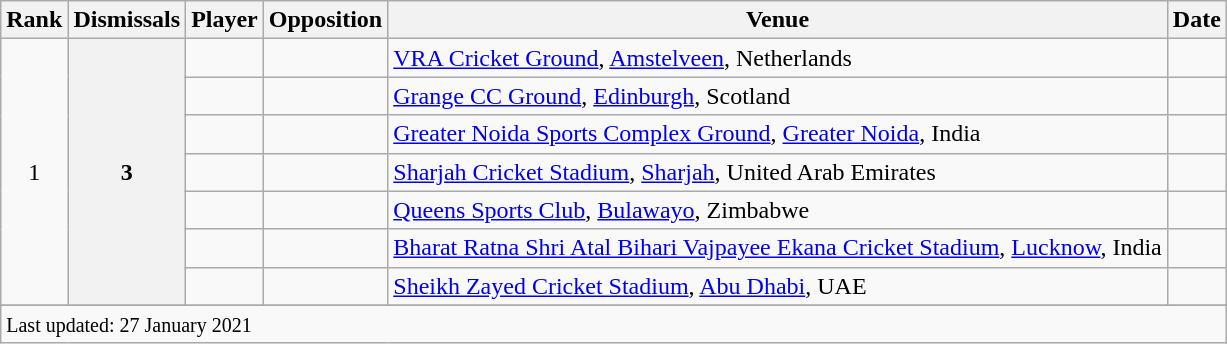<table class="wikitable plainrowheaders sortable">
<tr>
<th scope=col>Rank</th>
<th scope=col>Dismissals</th>
<th scope=col>Player</th>
<th scope=col>Opposition</th>
<th scope=col>Venue</th>
<th scope=col>Date</th>
</tr>
<tr>
<td align=center rowspan=7>1</td>
<th scope=row style=text-align:center; rowspan=7>3</th>
<td> </td>
<td></td>
<td><a href='#'>VRA Cricket Ground</a>, <a href='#'>Amstelveen</a>, Netherlands</td>
<td></td>
</tr>
<tr>
<td> </td>
<td></td>
<td><a href='#'>Grange CC Ground</a>, <a href='#'>Edinburgh</a>, Scotland</td>
<td></td>
</tr>
<tr>
<td> </td>
<td></td>
<td><a href='#'>Greater Noida Sports Complex Ground</a>, <a href='#'>Greater Noida</a>, India</td>
<td></td>
</tr>
<tr>
<td></td>
<td></td>
<td><a href='#'>Sharjah Cricket Stadium</a>, <a href='#'>Sharjah</a>, United Arab Emirates</td>
<td></td>
</tr>
<tr>
<td> </td>
<td></td>
<td><a href='#'>Queens Sports Club</a>, <a href='#'>Bulawayo</a>, Zimbabwe</td>
<td></td>
</tr>
<tr>
<td> </td>
<td></td>
<td><a href='#'>Bharat Ratna Shri Atal Bihari Vajpayee Ekana Cricket Stadium</a>, <a href='#'>Lucknow</a>, India</td>
<td></td>
</tr>
<tr>
<td> </td>
<td></td>
<td><a href='#'>Sheikh Zayed Cricket Stadium</a>, <a href='#'>Abu Dhabi</a>, UAE</td>
<td></td>
</tr>
<tr>
</tr>
<tr class=sortbottom>
<td colspan=6><small>Last updated: 27 January 2021</small></td>
</tr>
</table>
